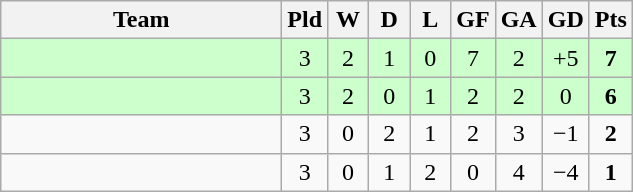<table class="wikitable" style="text-align:center;">
<tr>
<th width=180>Team</th>
<th width=20>Pld</th>
<th width=20>W</th>
<th width=20>D</th>
<th width=20>L</th>
<th width=20>GF</th>
<th width=20>GA</th>
<th width=20>GD</th>
<th width=20>Pts</th>
</tr>
<tr bgcolor="ccffcc">
<td align="left"></td>
<td>3</td>
<td>2</td>
<td>1</td>
<td>0</td>
<td>7</td>
<td>2</td>
<td>+5</td>
<td><strong>7</strong></td>
</tr>
<tr bgcolor="ccffcc">
<td align="left"></td>
<td>3</td>
<td>2</td>
<td>0</td>
<td>1</td>
<td>2</td>
<td>2</td>
<td>0</td>
<td><strong>6</strong></td>
</tr>
<tr>
<td align="left"></td>
<td>3</td>
<td>0</td>
<td>2</td>
<td>1</td>
<td>2</td>
<td>3</td>
<td>−1</td>
<td><strong>2</strong></td>
</tr>
<tr>
<td align="left"></td>
<td>3</td>
<td>0</td>
<td>1</td>
<td>2</td>
<td>0</td>
<td>4</td>
<td>−4</td>
<td><strong>1</strong></td>
</tr>
</table>
